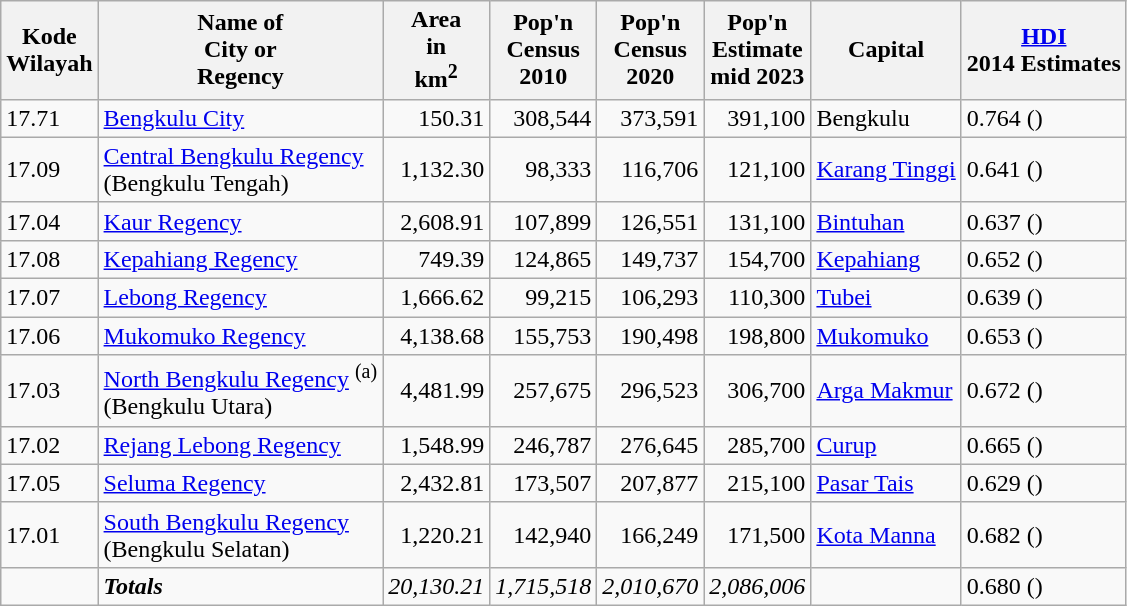<table class="sortable wikitable">
<tr>
<th>Kode<br>Wilayah</th>
<th>Name of<br>City or<br>Regency</th>
<th>Area <br>in<br>km<sup>2</sup></th>
<th>Pop'n<br>Census<br>2010</th>
<th>Pop'n<br>Census<br>2020</th>
<th>Pop'n<br>Estimate<br>mid 2023</th>
<th>Capital</th>
<th><a href='#'>HDI</a><br>2014 Estimates</th>
</tr>
<tr>
<td>17.71</td>
<td><a href='#'>Bengkulu City</a></td>
<td align="right">150.31</td>
<td align="right">308,544</td>
<td align="right">373,591</td>
<td align="right">391,100</td>
<td>Bengkulu</td>
<td>0.764 ()</td>
</tr>
<tr>
<td>17.09</td>
<td><a href='#'>Central Bengkulu Regency</a> <br>(Bengkulu Tengah)</td>
<td align="right">1,132.30</td>
<td align="right">98,333</td>
<td align="right">116,706</td>
<td align="right">121,100</td>
<td><a href='#'>Karang Tinggi</a></td>
<td>0.641 ()</td>
</tr>
<tr>
<td>17.04</td>
<td><a href='#'>Kaur Regency</a></td>
<td align="right">2,608.91</td>
<td align="right">107,899</td>
<td align="right">126,551</td>
<td align="right">131,100</td>
<td><a href='#'>Bintuhan</a></td>
<td>0.637 ()</td>
</tr>
<tr>
<td>17.08</td>
<td><a href='#'>Kepahiang Regency</a></td>
<td align="right">749.39</td>
<td align="right">124,865</td>
<td align="right">149,737</td>
<td align="right">154,700</td>
<td><a href='#'>Kepahiang</a></td>
<td>0.652 ()</td>
</tr>
<tr>
<td>17.07</td>
<td><a href='#'>Lebong Regency</a></td>
<td align="right">1,666.62</td>
<td align="right">99,215</td>
<td align="right">106,293</td>
<td align="right">110,300</td>
<td><a href='#'>Tubei</a></td>
<td>0.639 ()</td>
</tr>
<tr>
<td>17.06</td>
<td><a href='#'>Mukomuko Regency</a></td>
<td align="right">4,138.68</td>
<td align="right">155,753</td>
<td align="right">190,498</td>
<td align="right">198,800</td>
<td><a href='#'>Mukomuko</a></td>
<td>0.653 ()</td>
</tr>
<tr>
<td>17.03</td>
<td><a href='#'>North Bengkulu Regency</a> <sup>(a)</sup> <br>(Bengkulu Utara)</td>
<td align="right">4,481.99</td>
<td align="right">257,675</td>
<td align="right">296,523</td>
<td align="right">306,700</td>
<td><a href='#'>Arga Makmur</a></td>
<td>0.672 ()</td>
</tr>
<tr>
<td>17.02</td>
<td><a href='#'>Rejang Lebong Regency</a></td>
<td align="right">1,548.99</td>
<td align="right">246,787</td>
<td align="right">276,645</td>
<td align="right">285,700</td>
<td><a href='#'>Curup</a></td>
<td>0.665 ()</td>
</tr>
<tr>
<td>17.05</td>
<td><a href='#'>Seluma Regency</a></td>
<td align="right">2,432.81</td>
<td align="right">173,507</td>
<td align="right">207,877</td>
<td align="right">215,100</td>
<td><a href='#'>Pasar Tais</a></td>
<td>0.629 ()</td>
</tr>
<tr>
<td>17.01</td>
<td><a href='#'>South Bengkulu Regency</a> <br>(Bengkulu Selatan)</td>
<td align="right">1,220.21</td>
<td align="right">142,940</td>
<td align="right">166,249</td>
<td align="right">171,500</td>
<td><a href='#'>Kota Manna</a></td>
<td>0.682 ()</td>
</tr>
<tr>
<td></td>
<td><strong><em>Totals</em></strong></td>
<td align="right"><em>20,130.21</em></td>
<td align="right"><em>1,715,518</em></td>
<td align="right"><em>2,010,670</em></td>
<td align="right"><em>2,086,006</em></td>
<td></td>
<td>0.680 ()</td>
</tr>
</table>
